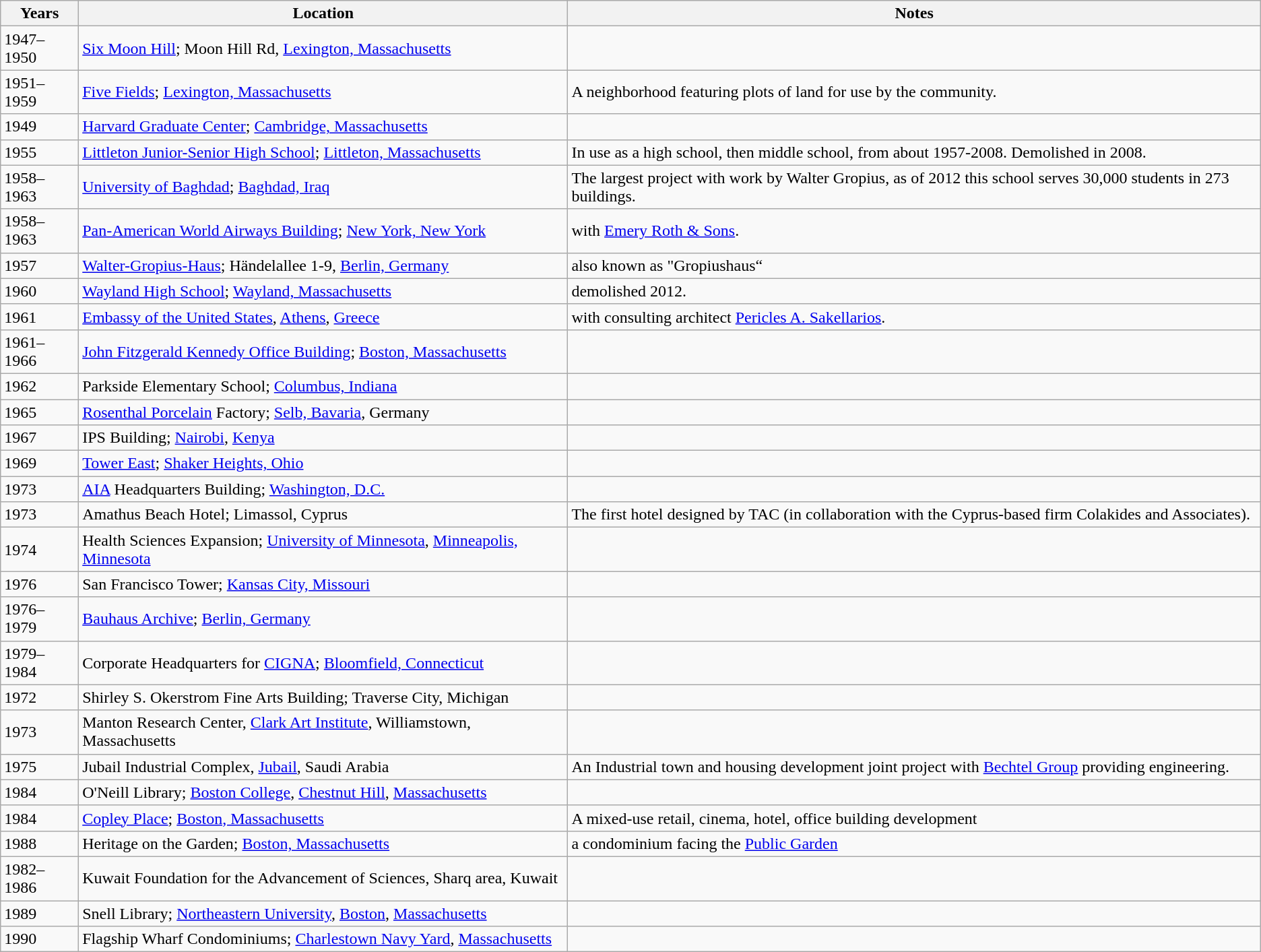<table class="wikitable sortable">
<tr>
<th>Years</th>
<th>Location</th>
<th>Notes</th>
</tr>
<tr>
<td>1947–1950</td>
<td><a href='#'>Six Moon Hill</a>; Moon Hill Rd, <a href='#'>Lexington, Massachusetts</a></td>
<td></td>
</tr>
<tr>
<td>1951–1959</td>
<td><a href='#'>Five Fields</a>; <a href='#'>Lexington, Massachusetts</a></td>
<td>A neighborhood featuring plots of land for use by the community.</td>
</tr>
<tr>
<td>1949</td>
<td><a href='#'>Harvard Graduate Center</a>; <a href='#'>Cambridge, Massachusetts</a></td>
<td></td>
</tr>
<tr>
<td>1955</td>
<td><a href='#'>Littleton Junior-Senior High School</a>; <a href='#'>Littleton, Massachusetts</a></td>
<td>In use as a high school, then middle school, from about 1957-2008. Demolished in 2008.</td>
</tr>
<tr>
<td>1958–1963</td>
<td><a href='#'>University of Baghdad</a>; <a href='#'>Baghdad, Iraq</a></td>
<td>The largest project with work by Walter Gropius, as of 2012 this school serves 30,000 students in 273 buildings.</td>
</tr>
<tr>
<td>1958–1963</td>
<td><a href='#'>Pan-American World Airways Building</a>; <a href='#'>New York, New York</a></td>
<td>with <a href='#'>Emery Roth & Sons</a>.</td>
</tr>
<tr>
<td>1957</td>
<td><a href='#'>Walter-Gropius-Haus</a>; Händelallee 1-9, <a href='#'>Berlin, Germany</a></td>
<td>also known as "Gropiushaus“</td>
</tr>
<tr>
<td>1960</td>
<td><a href='#'>Wayland High School</a>; <a href='#'>Wayland, Massachusetts</a></td>
<td>demolished 2012.</td>
</tr>
<tr>
<td>1961</td>
<td><a href='#'>Embassy of the United States</a>, <a href='#'>Athens</a>, <a href='#'>Greece</a></td>
<td>with consulting architect <a href='#'>Pericles A. Sakellarios</a>.</td>
</tr>
<tr>
<td>1961–1966</td>
<td><a href='#'>John Fitzgerald Kennedy Office Building</a>; <a href='#'>Boston, Massachusetts</a></td>
<td></td>
</tr>
<tr>
<td>1962</td>
<td>Parkside Elementary School; <a href='#'>Columbus, Indiana</a></td>
<td></td>
</tr>
<tr>
<td>1965</td>
<td><a href='#'>Rosenthal Porcelain</a> Factory; <a href='#'>Selb, Bavaria</a>, Germany</td>
<td></td>
</tr>
<tr>
<td>1967</td>
<td>IPS Building; <a href='#'>Nairobi</a>, <a href='#'>Kenya</a></td>
<td></td>
</tr>
<tr>
<td>1969</td>
<td><a href='#'>Tower East</a>; <a href='#'>Shaker Heights, Ohio</a></td>
<td></td>
</tr>
<tr>
<td>1973</td>
<td><a href='#'>AIA</a> Headquarters Building; <a href='#'>Washington, D.C.</a></td>
<td></td>
</tr>
<tr>
<td>1973</td>
<td>Amathus Beach Hotel; Limassol, Cyprus</td>
<td>The first hotel designed by TAC (in collaboration with the Cyprus-based firm Colakides and Associates).</td>
</tr>
<tr>
<td>1974</td>
<td>Health Sciences Expansion; <a href='#'>University of Minnesota</a>, <a href='#'>Minneapolis, Minnesota</a></td>
<td></td>
</tr>
<tr>
<td>1976</td>
<td>San Francisco Tower; <a href='#'>Kansas City, Missouri</a></td>
<td></td>
</tr>
<tr>
<td>1976–1979</td>
<td><a href='#'>Bauhaus Archive</a>; <a href='#'>Berlin, Germany</a></td>
<td></td>
</tr>
<tr>
<td>1979–1984</td>
<td>Corporate Headquarters for <a href='#'>CIGNA</a>; <a href='#'>Bloomfield, Connecticut</a></td>
<td></td>
</tr>
<tr>
<td>1972</td>
<td>Shirley S. Okerstrom Fine Arts Building; Traverse City, Michigan</td>
<td></td>
</tr>
<tr>
<td>1973</td>
<td>Manton Research Center, <a href='#'>Clark Art Institute</a>, Williamstown, Massachusetts</td>
<td></td>
</tr>
<tr>
<td>1975</td>
<td>Jubail Industrial Complex, <a href='#'>Jubail</a>, Saudi Arabia</td>
<td>An Industrial town and housing development joint project with <a href='#'>Bechtel Group</a> providing engineering.</td>
</tr>
<tr>
<td>1984</td>
<td>O'Neill Library; <a href='#'>Boston College</a>, <a href='#'>Chestnut Hill</a>, <a href='#'>Massachusetts</a></td>
<td></td>
</tr>
<tr>
<td>1984</td>
<td><a href='#'>Copley Place</a>; <a href='#'>Boston, Massachusetts</a></td>
<td>A mixed-use retail, cinema, hotel, office building development</td>
</tr>
<tr>
<td>1988</td>
<td>Heritage on the Garden; <a href='#'>Boston, Massachusetts</a></td>
<td>a condominium facing the <a href='#'>Public Garden</a></td>
</tr>
<tr>
<td>1982–1986</td>
<td>Kuwait Foundation for the Advancement of Sciences, Sharq area, Kuwait</td>
<td></td>
</tr>
<tr>
<td>1989</td>
<td>Snell Library; <a href='#'>Northeastern University</a>, <a href='#'>Boston</a>, <a href='#'>Massachusetts</a></td>
<td></td>
</tr>
<tr>
<td>1990</td>
<td>Flagship Wharf Condominiums; <a href='#'>Charlestown Navy Yard</a>, <a href='#'>Massachusetts</a></td>
<td></td>
</tr>
</table>
